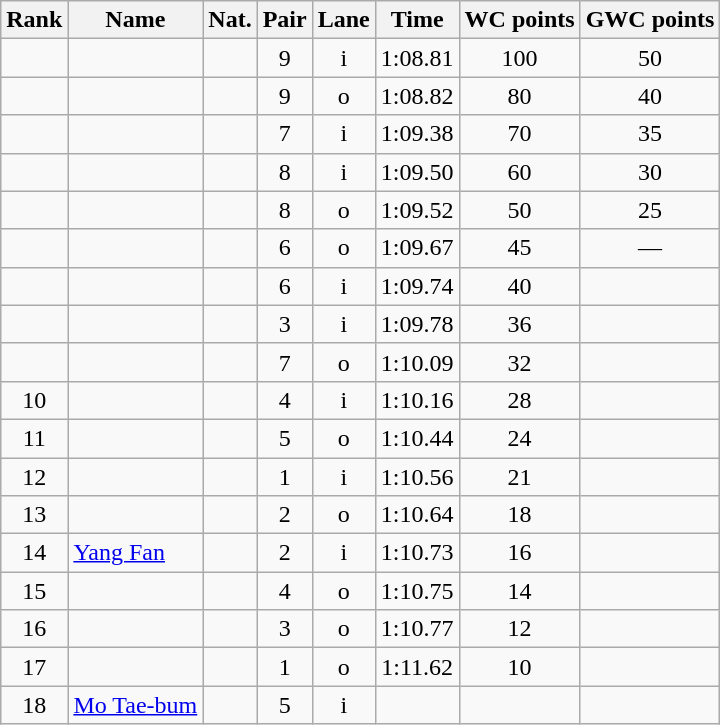<table class="wikitable sortable" style="text-align:center">
<tr>
<th>Rank</th>
<th>Name</th>
<th>Nat.</th>
<th>Pair</th>
<th>Lane</th>
<th>Time</th>
<th>WC points</th>
<th>GWC points</th>
</tr>
<tr>
<td></td>
<td align=left></td>
<td></td>
<td>9</td>
<td>i</td>
<td>1:08.81</td>
<td>100</td>
<td>50</td>
</tr>
<tr>
<td></td>
<td align=left></td>
<td></td>
<td>9</td>
<td>o</td>
<td>1:08.82</td>
<td>80</td>
<td>40</td>
</tr>
<tr>
<td></td>
<td align=left></td>
<td></td>
<td>7</td>
<td>i</td>
<td>1:09.38</td>
<td>70</td>
<td>35</td>
</tr>
<tr>
<td></td>
<td align=left></td>
<td></td>
<td>8</td>
<td>i</td>
<td>1:09.50</td>
<td>60</td>
<td>30</td>
</tr>
<tr>
<td></td>
<td align=left></td>
<td></td>
<td>8</td>
<td>o</td>
<td>1:09.52</td>
<td>50</td>
<td>25</td>
</tr>
<tr>
<td></td>
<td align=left></td>
<td></td>
<td>6</td>
<td>o</td>
<td>1:09.67</td>
<td>45</td>
<td>—</td>
</tr>
<tr>
<td></td>
<td align=left></td>
<td></td>
<td>6</td>
<td>i</td>
<td>1:09.74</td>
<td>40</td>
<td></td>
</tr>
<tr>
<td></td>
<td align=left></td>
<td></td>
<td>3</td>
<td>i</td>
<td>1:09.78</td>
<td>36</td>
<td></td>
</tr>
<tr>
<td></td>
<td align=left></td>
<td></td>
<td>7</td>
<td>o</td>
<td>1:10.09</td>
<td>32</td>
<td></td>
</tr>
<tr>
<td>10</td>
<td align=left></td>
<td></td>
<td>4</td>
<td>i</td>
<td>1:10.16</td>
<td>28</td>
<td></td>
</tr>
<tr>
<td>11</td>
<td align=left></td>
<td></td>
<td>5</td>
<td>o</td>
<td>1:10.44</td>
<td>24</td>
<td></td>
</tr>
<tr>
<td>12</td>
<td align=left></td>
<td></td>
<td>1</td>
<td>i</td>
<td>1:10.56</td>
<td>21</td>
<td></td>
</tr>
<tr>
<td>13</td>
<td align=left></td>
<td></td>
<td>2</td>
<td>o</td>
<td>1:10.64</td>
<td>18</td>
<td></td>
</tr>
<tr>
<td>14</td>
<td align=left><a href='#'>Yang Fan</a></td>
<td></td>
<td>2</td>
<td>i</td>
<td>1:10.73</td>
<td>16</td>
<td></td>
</tr>
<tr>
<td>15</td>
<td align=left></td>
<td></td>
<td>4</td>
<td>o</td>
<td>1:10.75</td>
<td>14</td>
<td></td>
</tr>
<tr>
<td>16</td>
<td align=left></td>
<td></td>
<td>3</td>
<td>o</td>
<td>1:10.77</td>
<td>12</td>
<td></td>
</tr>
<tr>
<td>17</td>
<td align=left></td>
<td></td>
<td>1</td>
<td>o</td>
<td>1:11.62</td>
<td>10</td>
<td></td>
</tr>
<tr>
<td>18</td>
<td align=left><a href='#'>Mo Tae-bum</a></td>
<td></td>
<td>5</td>
<td>i</td>
<td></td>
<td></td>
<td></td>
</tr>
</table>
